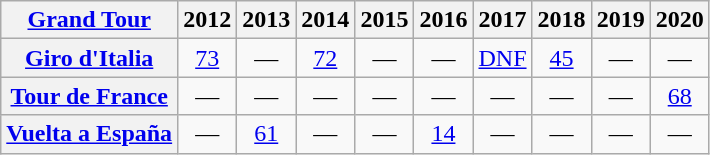<table class="wikitable plainrowheaders">
<tr>
<th scope="col"><a href='#'>Grand Tour</a></th>
<th scope="col">2012</th>
<th scope="col">2013</th>
<th scope="col">2014</th>
<th scope="col">2015</th>
<th scope="col">2016</th>
<th scope="col">2017</th>
<th scope="col">2018</th>
<th scope="col">2019</th>
<th scope="col">2020</th>
</tr>
<tr style="text-align:center;">
<th scope="row"> <a href='#'>Giro d'Italia</a></th>
<td><a href='#'>73</a></td>
<td>—</td>
<td><a href='#'>72</a></td>
<td>—</td>
<td>—</td>
<td><a href='#'>DNF</a></td>
<td><a href='#'>45</a></td>
<td>—</td>
<td>—</td>
</tr>
<tr style="text-align:center;">
<th scope="row"> <a href='#'>Tour de France</a></th>
<td>—</td>
<td>—</td>
<td>—</td>
<td>—</td>
<td>—</td>
<td>—</td>
<td>—</td>
<td>—</td>
<td><a href='#'>68</a></td>
</tr>
<tr style="text-align:center;">
<th scope="row"> <a href='#'>Vuelta a España</a></th>
<td>—</td>
<td><a href='#'>61</a></td>
<td>—</td>
<td>—</td>
<td><a href='#'>14</a></td>
<td>—</td>
<td>—</td>
<td>—</td>
<td>—</td>
</tr>
</table>
